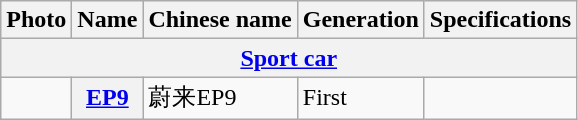<table class="wikitable">
<tr>
<th>Photo</th>
<th>Name</th>
<th>Chinese name</th>
<th>Generation</th>
<th>Specifications</th>
</tr>
<tr>
<th colspan="5"><a href='#'>Sport car</a></th>
</tr>
<tr>
<td></td>
<th><a href='#'>EP9</a></th>
<td>蔚来EP9</td>
<td>First</td>
<td></td>
</tr>
</table>
